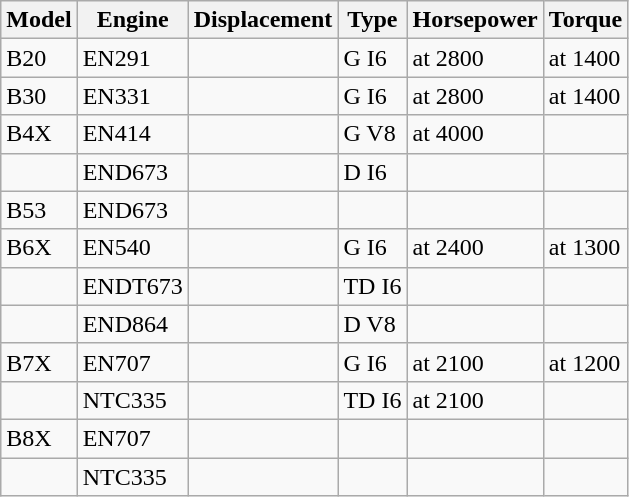<table class="wikitable">
<tr>
<th>Model</th>
<th>Engine</th>
<th>Displacement</th>
<th>Type</th>
<th>Horsepower</th>
<th>Torque</th>
</tr>
<tr>
<td>B20</td>
<td>EN291</td>
<td></td>
<td>G I6</td>
<td> at 2800</td>
<td> at 1400</td>
</tr>
<tr>
<td>B30</td>
<td>EN331</td>
<td></td>
<td>G I6</td>
<td> at 2800</td>
<td> at 1400</td>
</tr>
<tr>
<td>B4X</td>
<td>EN414</td>
<td></td>
<td>G V8</td>
<td> at 4000</td>
<td></td>
</tr>
<tr>
<td></td>
<td>END673</td>
<td></td>
<td>D I6</td>
<td></td>
<td></td>
</tr>
<tr>
<td>B53</td>
<td>END673</td>
<td></td>
<td></td>
<td></td>
<td></td>
</tr>
<tr>
<td>B6X</td>
<td>EN540</td>
<td></td>
<td>G I6</td>
<td> at 2400</td>
<td> at 1300</td>
</tr>
<tr>
<td></td>
<td>ENDT673</td>
<td></td>
<td>TD I6</td>
<td></td>
<td></td>
</tr>
<tr>
<td></td>
<td>END864</td>
<td></td>
<td>D V8</td>
<td></td>
<td></td>
</tr>
<tr>
<td>B7X</td>
<td>EN707</td>
<td></td>
<td>G I6</td>
<td> at 2100</td>
<td> at 1200</td>
</tr>
<tr>
<td></td>
<td>NTC335</td>
<td></td>
<td>TD I6</td>
<td> at 2100</td>
<td></td>
</tr>
<tr>
<td>B8X</td>
<td>EN707</td>
<td></td>
<td></td>
<td></td>
<td></td>
</tr>
<tr>
<td></td>
<td>NTC335</td>
<td></td>
<td></td>
<td></td>
<td></td>
</tr>
</table>
